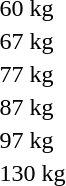<table>
<tr>
<td rowspan=2>60 kg<br></td>
<td rowspan=2></td>
<td rowspan=2></td>
<td></td>
</tr>
<tr>
<td></td>
</tr>
<tr>
<td rowspan=2>67 kg<br></td>
<td rowspan=2></td>
<td rowspan=2></td>
<td></td>
</tr>
<tr>
<td></td>
</tr>
<tr>
<td rowspan=2>77 kg<br></td>
<td rowspan=2></td>
<td rowspan=2></td>
<td></td>
</tr>
<tr>
<td></td>
</tr>
<tr>
<td rowspan=2>87 kg<br></td>
<td rowspan=2></td>
<td rowspan=2></td>
<td></td>
</tr>
<tr>
<td></td>
</tr>
<tr>
<td rowspan=2>97 kg<br></td>
<td rowspan=2></td>
<td rowspan=2></td>
<td></td>
</tr>
<tr>
<td></td>
</tr>
<tr>
<td rowspan=2>130 kg<br></td>
<td rowspan=2></td>
<td rowspan=2></td>
<td></td>
</tr>
<tr>
<td></td>
</tr>
</table>
